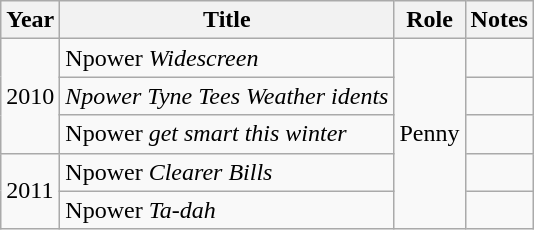<table class="wikitable sortable">
<tr>
<th>Year</th>
<th>Title</th>
<th>Role</th>
<th class="unsortable">Notes</th>
</tr>
<tr>
<td rowspan="3">2010</td>
<td>Npower <em>Widescreen</em></td>
<td rowspan="5">Penny</td>
<td></td>
</tr>
<tr>
<td><em>Npower Tyne Tees Weather idents</em></td>
<td></td>
</tr>
<tr>
<td>Npower <em>get smart this winter</em></td>
<td></td>
</tr>
<tr>
<td rowspan="2">2011</td>
<td>Npower <em>Clearer Bills</em></td>
<td></td>
</tr>
<tr>
<td>Npower <em>Ta-dah</em></td>
<td></td>
</tr>
</table>
